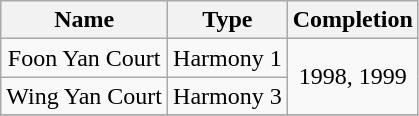<table class="wikitable" style="text-align: center">
<tr>
<th>Name</th>
<th>Type</th>
<th>Completion</th>
</tr>
<tr>
<td>Foon Yan Court</td>
<td>Harmony 1</td>
<td rowspan="2">1998, 1999</td>
</tr>
<tr>
<td>Wing Yan Court</td>
<td>Harmony 3</td>
</tr>
<tr>
</tr>
</table>
